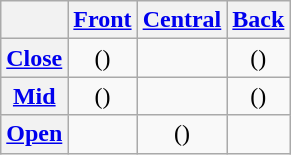<table class="wikitable" style="text-align:center;">
<tr>
<th> </th>
<th><a href='#'>Front</a></th>
<th><a href='#'>Central</a></th>
<th><a href='#'>Back</a></th>
</tr>
<tr>
<th><a href='#'>Close</a></th>
<td> ()</td>
<td> </td>
<td> ()</td>
</tr>
<tr>
<th><a href='#'>Mid</a></th>
<td> ()</td>
<td> </td>
<td> ()</td>
</tr>
<tr>
<th><a href='#'>Open</a></th>
<td> </td>
<td> ()</td>
<td> </td>
</tr>
</table>
